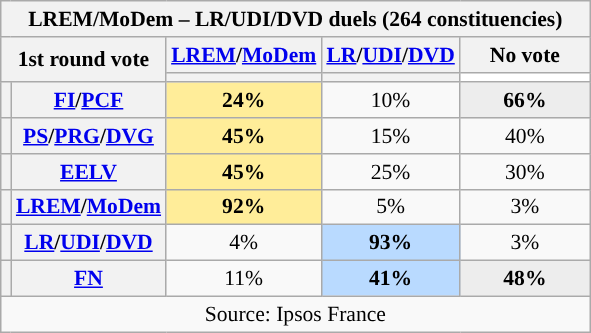<table class="wikitable sortable" style="font-size:90%;text-align:center;">
<tr>
<th colspan="5">LREM/MoDem – LR/UDI/DVD duels (264 constituencies)</th>
</tr>
<tr>
<th scope="col" colspan="2" rowspan="2" class="unsortable" style="width:80px;">1st round vote</th>
<th scope="col" style="width:80px;"><a href='#'>LREM</a>/<a href='#'>MoDem</a></th>
<th scope="col" style="width:80px;"><a href='#'>LR</a>/<a href='#'>UDI</a>/<a href='#'>DVD</a></th>
<th scope="col" style="width:80px;">No vote</th>
</tr>
<tr>
<th style="background:"></th>
<th style="background:"></th>
<th style="background:#FFFFFF;"></th>
</tr>
<tr>
<th style="background:"></th>
<th><a href='#'>FI</a>/<a href='#'>PCF</a></th>
<td style="background:#FFED99;"><strong>24%</strong></td>
<td>10%</td>
<td style="background:#EDEDED;"><strong>66%</strong></td>
</tr>
<tr>
<th style="background:"></th>
<th><a href='#'>PS</a>/<a href='#'>PRG</a>/<a href='#'>DVG</a></th>
<td style="background:#FFED99;"><strong>45%</strong></td>
<td>15%</td>
<td>40%</td>
</tr>
<tr>
<th style="background:"></th>
<th><a href='#'>EELV</a></th>
<td style="background:#FFED99;"><strong>45%</strong></td>
<td>25%</td>
<td>30%</td>
</tr>
<tr>
<th style="background:"></th>
<th><a href='#'>LREM</a>/<a href='#'>MoDem</a></th>
<td style="background:#FFED99;"><strong>92%</strong></td>
<td>5%</td>
<td>3%</td>
</tr>
<tr>
<th style="background:"></th>
<th><a href='#'>LR</a>/<a href='#'>UDI</a>/<a href='#'>DVD</a></th>
<td>4%</td>
<td style="background:#B9DAFF;"><strong>93%</strong></td>
<td>3%</td>
</tr>
<tr>
<th style="background:"></th>
<th><a href='#'>FN</a></th>
<td>11%</td>
<td style="background:#B9DAFF;"><strong>41%</strong></td>
<td style="background:#EDEDED;"><strong>48%</strong></td>
</tr>
<tr class="sortbottom">
<td colspan="5">Source: Ipsos France</td>
</tr>
</table>
